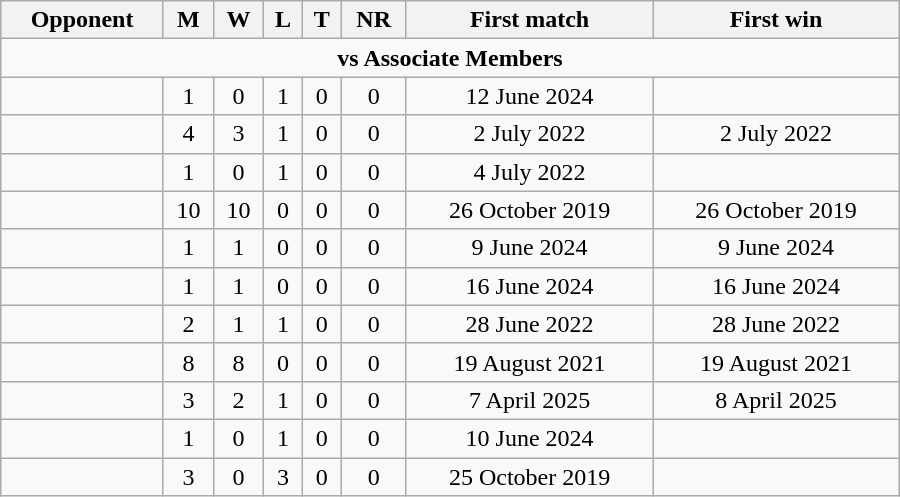<table class="wikitable" style="text-align: center; width: 600px;">
<tr>
<th>Opponent</th>
<th>M</th>
<th>W</th>
<th>L</th>
<th>T</th>
<th>NR</th>
<th>First match</th>
<th>First win</th>
</tr>
<tr>
<td colspan="8" style="text-align:center;"><strong>vs Associate Members</strong></td>
</tr>
<tr>
<td align=left></td>
<td>1</td>
<td>0</td>
<td>1</td>
<td>0</td>
<td>0</td>
<td>12 June 2024</td>
<td></td>
</tr>
<tr>
<td align=left></td>
<td>4</td>
<td>3</td>
<td>1</td>
<td>0</td>
<td>0</td>
<td>2 July 2022</td>
<td>2 July 2022</td>
</tr>
<tr>
<td align=left></td>
<td>1</td>
<td>0</td>
<td>1</td>
<td>0</td>
<td>0</td>
<td>4 July 2022</td>
<td></td>
</tr>
<tr>
<td align=left></td>
<td>10</td>
<td>10</td>
<td>0</td>
<td>0</td>
<td>0</td>
<td>26 October 2019</td>
<td>26 October 2019</td>
</tr>
<tr>
<td align=left></td>
<td>1</td>
<td>1</td>
<td>0</td>
<td>0</td>
<td>0</td>
<td>9 June 2024</td>
<td>9 June 2024</td>
</tr>
<tr>
<td align=left></td>
<td>1</td>
<td>1</td>
<td>0</td>
<td>0</td>
<td>0</td>
<td>16 June 2024</td>
<td>16 June 2024</td>
</tr>
<tr>
<td align=left></td>
<td>2</td>
<td>1</td>
<td>1</td>
<td>0</td>
<td>0</td>
<td>28 June 2022</td>
<td>28 June 2022</td>
</tr>
<tr>
<td align=left></td>
<td>8</td>
<td>8</td>
<td>0</td>
<td>0</td>
<td>0</td>
<td>19 August 2021</td>
<td>19 August 2021</td>
</tr>
<tr>
<td align=left></td>
<td>3</td>
<td>2</td>
<td>1</td>
<td>0</td>
<td>0</td>
<td>7 April 2025</td>
<td>8 April 2025</td>
</tr>
<tr>
<td align=left></td>
<td>1</td>
<td>0</td>
<td>1</td>
<td>0</td>
<td>0</td>
<td>10 June 2024</td>
<td></td>
</tr>
<tr>
<td align=left></td>
<td>3</td>
<td>0</td>
<td>3</td>
<td>0</td>
<td>0</td>
<td>25 October 2019</td>
<td></td>
</tr>
</table>
